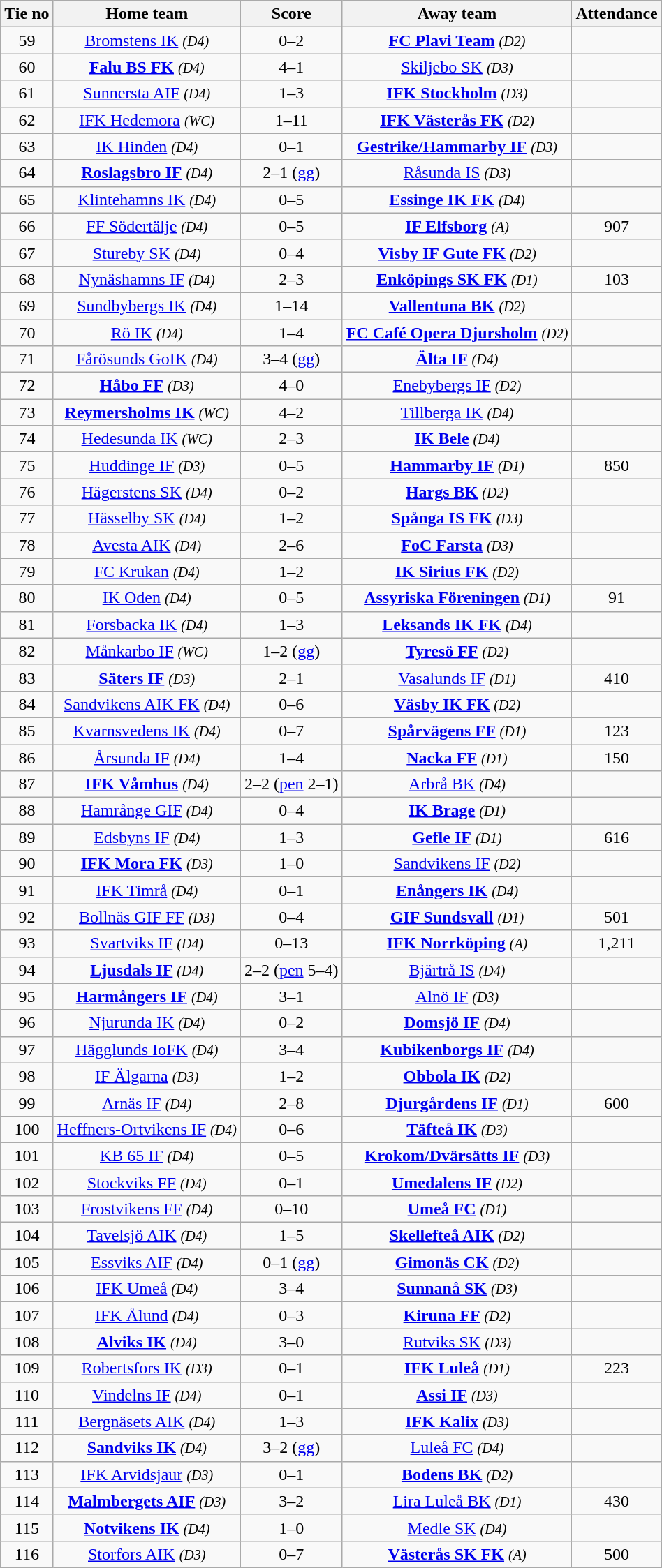<table class="wikitable" style="text-align:center">
<tr>
<th style= width="40px">Tie no</th>
<th style= width="150px">Home team</th>
<th style= width="60px">Score</th>
<th style= width="150px">Away team</th>
<th style= width="30px">Attendance</th>
</tr>
<tr>
<td>59</td>
<td><a href='#'>Bromstens IK</a> <em><small>(D4)</small></em></td>
<td>0–2</td>
<td><strong><a href='#'>FC Plavi Team</a></strong> <em><small>(D2)</small></em></td>
<td></td>
</tr>
<tr>
<td>60</td>
<td><strong><a href='#'>Falu BS FK</a></strong> <em><small>(D4)</small></em></td>
<td>4–1</td>
<td><a href='#'>Skiljebo SK</a> <em><small>(D3)</small></em></td>
<td></td>
</tr>
<tr>
<td>61</td>
<td><a href='#'>Sunnersta AIF</a> <em><small>(D4)</small></em></td>
<td>1–3</td>
<td><strong><a href='#'>IFK Stockholm</a></strong> <em><small>(D3)</small></em></td>
<td></td>
</tr>
<tr>
<td>62</td>
<td><a href='#'>IFK Hedemora</a> <em><small>(WC)</small></em></td>
<td>1–11</td>
<td><strong><a href='#'>IFK Västerås FK</a></strong> <em><small>(D2)</small></em></td>
<td></td>
</tr>
<tr>
<td>63</td>
<td><a href='#'>IK Hinden</a> <em><small>(D4)</small></em></td>
<td>0–1</td>
<td><strong><a href='#'>Gestrike/Hammarby IF</a></strong> <em><small>(D3)</small></em></td>
<td></td>
</tr>
<tr>
<td>64</td>
<td><strong><a href='#'>Roslagsbro IF</a></strong> <em><small>(D4)</small></em></td>
<td>2–1 (<a href='#'>gg</a>)</td>
<td><a href='#'>Råsunda IS</a> <em><small>(D3)</small></em></td>
<td></td>
</tr>
<tr>
<td>65</td>
<td><a href='#'>Klintehamns IK</a> <em><small>(D4)</small></em></td>
<td>0–5</td>
<td><strong><a href='#'>Essinge IK FK</a></strong> <em><small>(D4)</small></em></td>
<td></td>
</tr>
<tr>
<td>66</td>
<td><a href='#'>FF Södertälje</a> <em><small>(D4)</small></em></td>
<td>0–5</td>
<td><strong><a href='#'>IF Elfsborg</a></strong> <em><small>(A)</small></em></td>
<td>907</td>
</tr>
<tr>
<td>67</td>
<td><a href='#'>Stureby SK</a> <em><small>(D4)</small></em></td>
<td>0–4</td>
<td><strong><a href='#'>Visby IF Gute FK</a></strong> <em><small>(D2)</small></em></td>
<td></td>
</tr>
<tr>
<td>68</td>
<td><a href='#'>Nynäshamns IF</a> <em><small>(D4)</small></em></td>
<td>2–3</td>
<td><strong><a href='#'>Enköpings SK FK</a></strong> <em><small>(D1)</small></em></td>
<td>103</td>
</tr>
<tr>
<td>69</td>
<td><a href='#'>Sundbybergs IK</a> <em><small>(D4)</small></em></td>
<td>1–14</td>
<td><strong><a href='#'>Vallentuna BK</a></strong> <em><small>(D2)</small></em></td>
<td></td>
</tr>
<tr>
<td>70</td>
<td><a href='#'>Rö IK</a> <em><small>(D4)</small></em></td>
<td>1–4</td>
<td><strong><a href='#'>FC Café Opera Djursholm</a></strong> <em><small>(D2)</small></em></td>
<td></td>
</tr>
<tr>
<td>71</td>
<td><a href='#'>Fårösunds GoIK</a> <em><small>(D4)</small></em></td>
<td>3–4 (<a href='#'>gg</a>)</td>
<td><strong><a href='#'>Älta IF</a></strong> <em><small>(D4)</small></em></td>
<td></td>
</tr>
<tr>
<td>72</td>
<td><strong><a href='#'>Håbo FF</a></strong> <em><small>(D3)</small></em></td>
<td>4–0</td>
<td><a href='#'>Enebybergs IF</a> <em><small>(D2)</small></em></td>
<td></td>
</tr>
<tr>
<td>73</td>
<td><strong><a href='#'>Reymersholms IK</a></strong> <em><small>(WC)</small></em></td>
<td>4–2</td>
<td><a href='#'>Tillberga IK</a> <em><small>(D4)</small></em></td>
<td></td>
</tr>
<tr>
<td>74</td>
<td><a href='#'>Hedesunda IK</a> <em><small>(WC)</small></em></td>
<td>2–3</td>
<td><strong><a href='#'>IK Bele</a></strong> <em><small>(D4)</small></em></td>
<td></td>
</tr>
<tr>
<td>75</td>
<td><a href='#'>Huddinge IF</a> <em><small>(D3)</small></em></td>
<td>0–5</td>
<td><strong><a href='#'>Hammarby IF</a></strong> <em><small>(D1)</small></em></td>
<td>850</td>
</tr>
<tr>
<td>76</td>
<td><a href='#'>Hägerstens SK</a> <em><small>(D4)</small></em></td>
<td>0–2</td>
<td><strong><a href='#'>Hargs BK</a></strong> <em><small>(D2)</small></em></td>
<td></td>
</tr>
<tr>
<td>77</td>
<td><a href='#'>Hässelby SK</a> <em><small>(D4)</small></em></td>
<td>1–2</td>
<td><strong><a href='#'>Spånga IS FK</a></strong> <em><small>(D3)</small></em></td>
<td></td>
</tr>
<tr>
<td>78</td>
<td><a href='#'>Avesta AIK</a> <em><small>(D4)</small></em></td>
<td>2–6</td>
<td><strong><a href='#'>FoC Farsta</a></strong> <em><small>(D3)</small></em></td>
<td></td>
</tr>
<tr>
<td>79</td>
<td><a href='#'>FC Krukan</a> <em><small>(D4)</small></em></td>
<td>1–2</td>
<td><strong><a href='#'>IK Sirius FK</a></strong> <em><small>(D2)</small></em></td>
<td></td>
</tr>
<tr>
<td>80</td>
<td><a href='#'>IK Oden</a> <em><small>(D4)</small></em></td>
<td>0–5</td>
<td><strong><a href='#'>Assyriska Föreningen</a></strong> <em><small>(D1)</small></em></td>
<td>91</td>
</tr>
<tr>
<td>81</td>
<td><a href='#'>Forsbacka IK</a> <em><small>(D4)</small></em></td>
<td>1–3</td>
<td><strong><a href='#'>Leksands IK FK</a></strong> <em><small>(D4)</small></em></td>
<td></td>
</tr>
<tr>
<td>82</td>
<td><a href='#'>Månkarbo IF</a> <em><small>(WC)</small></em></td>
<td>1–2 (<a href='#'>gg</a>)</td>
<td><strong><a href='#'>Tyresö FF</a></strong> <em><small>(D2)</small></em></td>
<td></td>
</tr>
<tr>
<td>83</td>
<td><strong><a href='#'>Säters IF</a></strong> <em><small>(D3)</small></em></td>
<td>2–1</td>
<td><a href='#'>Vasalunds IF</a> <em><small>(D1)</small></em></td>
<td>410</td>
</tr>
<tr>
<td>84</td>
<td><a href='#'>Sandvikens AIK FK</a> <em><small>(D4)</small></em></td>
<td>0–6</td>
<td><strong><a href='#'>Väsby IK FK</a></strong> <em><small>(D2)</small></em></td>
<td></td>
</tr>
<tr>
<td>85</td>
<td><a href='#'>Kvarnsvedens IK</a> <em><small>(D4)</small></em></td>
<td>0–7</td>
<td><strong><a href='#'>Spårvägens FF</a></strong> <em><small>(D1)</small></em></td>
<td>123</td>
</tr>
<tr>
<td>86</td>
<td><a href='#'>Årsunda IF</a> <em><small>(D4)</small></em></td>
<td>1–4</td>
<td><strong><a href='#'>Nacka FF</a></strong> <em><small>(D1)</small></em></td>
<td>150</td>
</tr>
<tr>
<td>87</td>
<td><strong><a href='#'>IFK Våmhus</a></strong> <em><small>(D4)</small></em></td>
<td>2–2 (<a href='#'>pen</a> 2–1)</td>
<td><a href='#'>Arbrå BK</a> <em><small>(D4)</small></em></td>
<td></td>
</tr>
<tr>
<td>88</td>
<td><a href='#'>Hamrånge GIF</a> <em><small>(D4)</small></em></td>
<td>0–4</td>
<td><strong><a href='#'>IK Brage</a></strong> <em><small>(D1)</small></em></td>
<td></td>
</tr>
<tr>
<td>89</td>
<td><a href='#'>Edsbyns IF</a> <em><small>(D4)</small></em></td>
<td>1–3</td>
<td><strong><a href='#'>Gefle IF</a></strong> <em><small>(D1)</small></em></td>
<td>616</td>
</tr>
<tr>
<td>90</td>
<td><strong><a href='#'>IFK Mora FK</a></strong> <em><small>(D3)</small></em></td>
<td>1–0</td>
<td><a href='#'>Sandvikens IF</a> <em><small>(D2)</small></em></td>
<td></td>
</tr>
<tr>
<td>91</td>
<td><a href='#'>IFK Timrå</a> <em><small>(D4)</small></em></td>
<td>0–1</td>
<td><strong><a href='#'>Enångers IK</a></strong> <em><small>(D4)</small></em></td>
<td></td>
</tr>
<tr>
<td>92</td>
<td><a href='#'>Bollnäs GIF FF</a> <em><small>(D3)</small></em></td>
<td>0–4</td>
<td><strong><a href='#'>GIF Sundsvall</a></strong> <em><small>(D1)</small></em></td>
<td>501</td>
</tr>
<tr>
<td>93</td>
<td><a href='#'>Svartviks IF</a> <em><small>(D4)</small></em></td>
<td>0–13</td>
<td><strong><a href='#'>IFK Norrköping</a></strong> <em><small>(A)</small></em></td>
<td>1,211</td>
</tr>
<tr>
<td>94</td>
<td><strong><a href='#'>Ljusdals IF</a></strong> <em><small>(D4)</small></em></td>
<td>2–2 (<a href='#'>pen</a> 5–4)</td>
<td><a href='#'>Bjärtrå IS</a> <em><small>(D4)</small></em></td>
<td></td>
</tr>
<tr>
<td>95</td>
<td><strong><a href='#'>Harmångers IF</a></strong> <em><small>(D4)</small></em></td>
<td>3–1</td>
<td><a href='#'>Alnö IF</a> <em><small>(D3)</small></em></td>
<td></td>
</tr>
<tr>
<td>96</td>
<td><a href='#'>Njurunda IK</a> <em><small>(D4)</small></em></td>
<td>0–2</td>
<td><strong><a href='#'>Domsjö IF</a></strong> <em><small>(D4)</small></em></td>
<td></td>
</tr>
<tr>
<td>97</td>
<td><a href='#'>Hägglunds IoFK</a> <em><small>(D4)</small></em></td>
<td>3–4</td>
<td><strong><a href='#'>Kubikenborgs IF</a></strong> <em><small>(D4)</small></em></td>
<td></td>
</tr>
<tr>
<td>98</td>
<td><a href='#'>IF Älgarna</a> <em><small>(D3)</small></em></td>
<td>1–2</td>
<td><strong><a href='#'>Obbola IK</a></strong> <em><small>(D2)</small></em></td>
<td></td>
</tr>
<tr>
<td>99</td>
<td><a href='#'>Arnäs IF</a> <em><small>(D4)</small></em></td>
<td>2–8</td>
<td><strong><a href='#'>Djurgårdens IF</a></strong> <em><small>(D1)</small></em></td>
<td>600</td>
</tr>
<tr>
<td>100</td>
<td><a href='#'>Heffners-Ortvikens IF</a> <em><small>(D4)</small></em></td>
<td>0–6</td>
<td><strong><a href='#'>Täfteå IK</a></strong> <em><small>(D3)</small></em></td>
<td></td>
</tr>
<tr>
<td>101</td>
<td><a href='#'>KB 65 IF</a> <em><small>(D4)</small></em></td>
<td>0–5</td>
<td><strong><a href='#'>Krokom/Dvärsätts IF</a></strong> <em><small>(D3)</small></em></td>
<td></td>
</tr>
<tr>
<td>102</td>
<td><a href='#'>Stockviks FF</a> <em><small>(D4)</small></em></td>
<td>0–1</td>
<td><strong><a href='#'>Umedalens IF</a></strong> <em><small>(D2)</small></em></td>
<td></td>
</tr>
<tr>
<td>103</td>
<td><a href='#'>Frostvikens FF</a> <em><small>(D4)</small></em></td>
<td>0–10</td>
<td><strong><a href='#'>Umeå FC</a></strong> <em><small>(D1)</small></em></td>
<td></td>
</tr>
<tr>
<td>104</td>
<td><a href='#'>Tavelsjö AIK</a> <em><small>(D4)</small></em></td>
<td>1–5</td>
<td><strong><a href='#'>Skellefteå AIK</a></strong> <em><small>(D2)</small></em></td>
<td></td>
</tr>
<tr>
<td>105</td>
<td><a href='#'>Essviks AIF</a> <em><small>(D4)</small></em></td>
<td>0–1 (<a href='#'>gg</a>)</td>
<td><strong><a href='#'>Gimonäs CK</a></strong> <em><small>(D2)</small></em></td>
<td></td>
</tr>
<tr>
<td>106</td>
<td><a href='#'>IFK Umeå</a> <em><small>(D4)</small></em></td>
<td>3–4</td>
<td><strong><a href='#'>Sunnanå SK</a></strong> <em><small>(D3)</small></em></td>
<td></td>
</tr>
<tr>
<td>107</td>
<td><a href='#'>IFK Ålund</a> <em><small>(D4)</small></em></td>
<td>0–3</td>
<td><strong><a href='#'>Kiruna FF</a></strong> <em><small>(D2)</small></em></td>
<td></td>
</tr>
<tr>
<td>108</td>
<td><strong><a href='#'>Alviks IK</a></strong> <em><small>(D4)</small></em></td>
<td>3–0</td>
<td><a href='#'>Rutviks SK</a> <em><small>(D3)</small></em></td>
<td></td>
</tr>
<tr>
<td>109</td>
<td><a href='#'>Robertsfors IK</a> <em><small>(D3)</small></em></td>
<td>0–1</td>
<td><strong><a href='#'>IFK Luleå</a></strong> <em><small>(D1)</small></em></td>
<td>223</td>
</tr>
<tr>
<td>110</td>
<td><a href='#'>Vindelns IF</a> <em><small>(D4)</small></em></td>
<td>0–1</td>
<td><strong><a href='#'>Assi IF</a></strong> <em><small>(D3)</small></em></td>
<td></td>
</tr>
<tr>
<td>111</td>
<td><a href='#'>Bergnäsets AIK</a> <em><small>(D4)</small></em></td>
<td>1–3</td>
<td><strong><a href='#'>IFK Kalix</a></strong> <em><small>(D3)</small></em></td>
<td></td>
</tr>
<tr>
<td>112</td>
<td><strong><a href='#'>Sandviks IK</a></strong> <em><small>(D4)</small></em></td>
<td>3–2 (<a href='#'>gg</a>)</td>
<td><a href='#'>Luleå FC</a> <em><small>(D4)</small></em></td>
<td></td>
</tr>
<tr>
<td>113</td>
<td><a href='#'>IFK Arvidsjaur</a> <em><small>(D3)</small></em></td>
<td>0–1</td>
<td><strong><a href='#'>Bodens BK</a></strong> <em><small>(D2)</small></em></td>
<td></td>
</tr>
<tr>
<td>114</td>
<td><strong><a href='#'>Malmbergets AIF</a></strong> <em><small>(D3)</small></em></td>
<td>3–2</td>
<td><a href='#'>Lira Luleå BK</a> <em><small>(D1)</small></em></td>
<td>430</td>
</tr>
<tr>
<td>115</td>
<td><strong><a href='#'>Notvikens IK</a></strong> <em><small>(D4)</small></em></td>
<td>1–0</td>
<td><a href='#'>Medle SK</a> <em><small>(D4)</small></em></td>
<td></td>
</tr>
<tr>
<td>116</td>
<td><a href='#'>Storfors AIK</a> <em><small>(D3)</small></em></td>
<td>0–7</td>
<td><strong><a href='#'>Västerås SK FK</a></strong> <em><small>(A)</small></em></td>
<td>500</td>
</tr>
</table>
